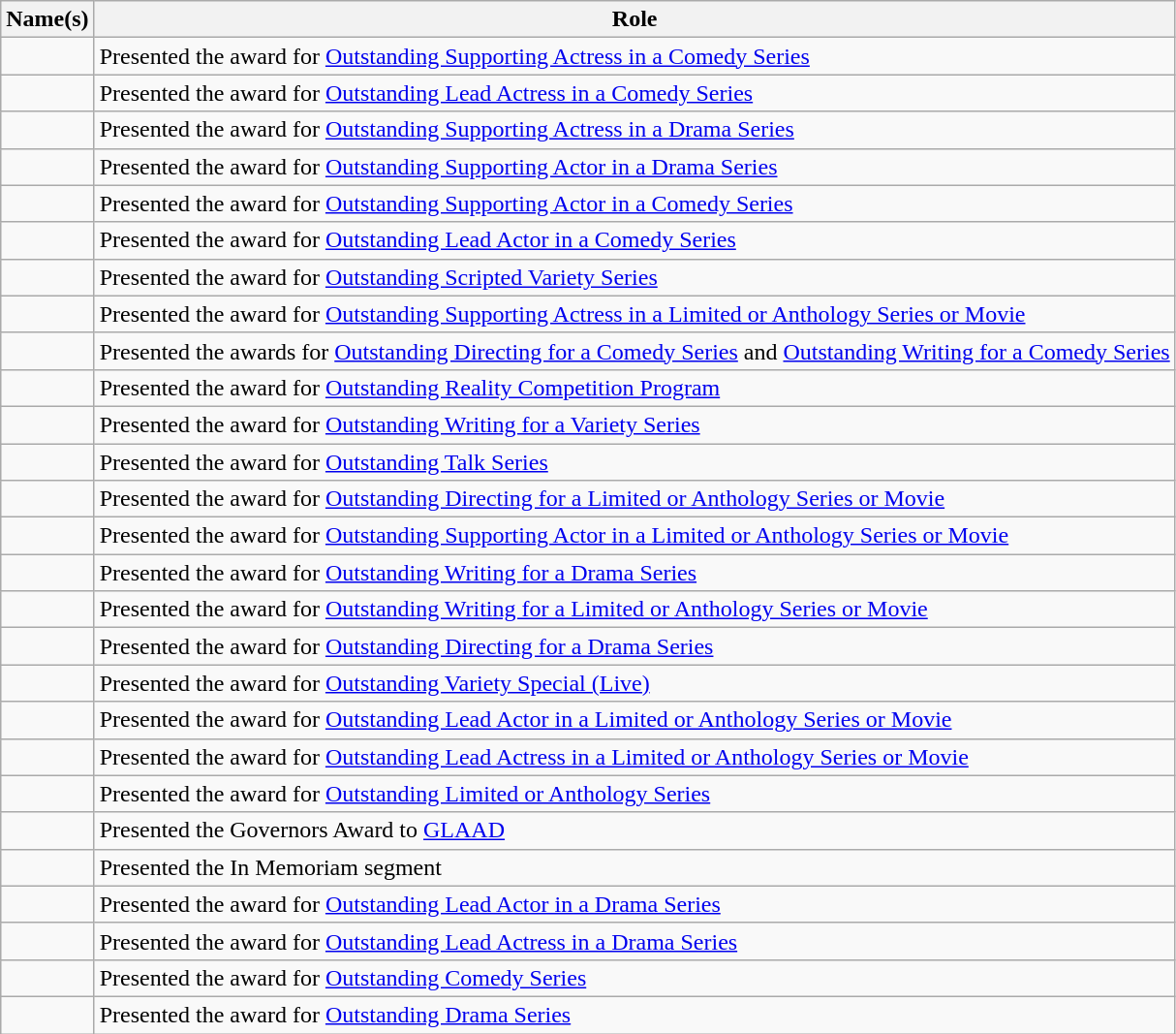<table class="wikitable sortable">
<tr>
<th scope="col">Name(s)</th>
<th scope="col">Role</th>
</tr>
<tr>
<td scope="row"></td>
<td>Presented the award for <a href='#'>Outstanding Supporting Actress in a Comedy Series</a></td>
</tr>
<tr>
<td scope="row"></td>
<td>Presented the award for <a href='#'>Outstanding Lead Actress in a Comedy Series</a></td>
</tr>
<tr>
<td scope="row"></td>
<td>Presented the award for <a href='#'>Outstanding Supporting Actress in a Drama Series</a></td>
</tr>
<tr>
<td scope="row"></td>
<td>Presented the award for <a href='#'>Outstanding Supporting Actor in a Drama Series</a></td>
</tr>
<tr>
<td scope="row"></td>
<td>Presented the award for <a href='#'>Outstanding Supporting Actor in a Comedy Series</a></td>
</tr>
<tr>
<td scope="row"></td>
<td>Presented the award for <a href='#'>Outstanding Lead Actor in a Comedy Series</a></td>
</tr>
<tr>
<td scope="row"></td>
<td>Presented the award for <a href='#'>Outstanding Scripted Variety Series</a></td>
</tr>
<tr>
<td scope="row"></td>
<td>Presented the award for <a href='#'>Outstanding Supporting Actress in a Limited or Anthology Series or Movie</a></td>
</tr>
<tr>
<td scope="row"></td>
<td>Presented the awards for <a href='#'>Outstanding Directing for a Comedy Series</a> and <a href='#'>Outstanding Writing for a Comedy Series</a></td>
</tr>
<tr>
<td scope="row"></td>
<td>Presented the award for <a href='#'>Outstanding Reality Competition Program</a></td>
</tr>
<tr>
<td scope="row"></td>
<td>Presented the award for <a href='#'>Outstanding Writing for a Variety Series</a></td>
</tr>
<tr>
<td scope="row"></td>
<td>Presented the award for <a href='#'>Outstanding Talk Series</a></td>
</tr>
<tr>
<td scope="row"></td>
<td>Presented the award for <a href='#'>Outstanding Directing for a Limited or Anthology Series or Movie</a></td>
</tr>
<tr>
<td scope="row"></td>
<td>Presented the award for <a href='#'>Outstanding Supporting Actor in a Limited or Anthology Series or Movie</a></td>
</tr>
<tr>
<td scope="row"></td>
<td>Presented the award for <a href='#'>Outstanding Writing for a Drama Series</a></td>
</tr>
<tr>
<td scope="row"></td>
<td>Presented the award for <a href='#'>Outstanding Writing for a Limited or Anthology Series or Movie</a></td>
</tr>
<tr>
<td scope="row"></td>
<td>Presented the award for <a href='#'>Outstanding Directing for a Drama Series</a></td>
</tr>
<tr>
<td scope="row"></td>
<td>Presented the award for <a href='#'>Outstanding Variety Special (Live)</a></td>
</tr>
<tr>
<td scope="row"></td>
<td>Presented the award for <a href='#'>Outstanding Lead Actor in a Limited or Anthology Series or Movie</a></td>
</tr>
<tr>
<td scope="row"></td>
<td>Presented the award for <a href='#'>Outstanding Lead Actress in a Limited or Anthology Series or Movie</a></td>
</tr>
<tr>
<td scope="row"></td>
<td>Presented the award for <a href='#'>Outstanding Limited or Anthology Series</a></td>
</tr>
<tr>
<td scope="row"></td>
<td>Presented the Governors Award to <a href='#'>GLAAD</a></td>
</tr>
<tr>
<td scope="row"></td>
<td>Presented the In Memoriam segment</td>
</tr>
<tr>
<td scope="row"></td>
<td>Presented the award for <a href='#'>Outstanding Lead Actor in a Drama Series</a></td>
</tr>
<tr>
<td scope="row"></td>
<td>Presented the award for <a href='#'>Outstanding Lead Actress in a Drama Series</a></td>
</tr>
<tr>
<td scope="row"></td>
<td>Presented the award for <a href='#'>Outstanding Comedy Series</a></td>
</tr>
<tr>
<td scope="row"></td>
<td>Presented the award for <a href='#'>Outstanding Drama Series</a></td>
</tr>
</table>
